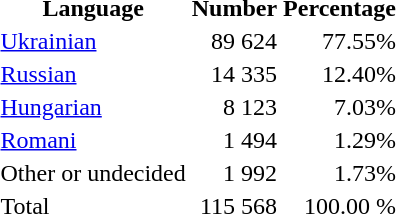<table class="standard">
<tr>
<th>Language</th>
<th>Number</th>
<th>Percentage</th>
</tr>
<tr>
<td><a href='#'>Ukrainian</a></td>
<td align="right">89 624</td>
<td align="right">77.55%</td>
</tr>
<tr>
<td><a href='#'>Russian</a></td>
<td align="right">14 335</td>
<td align="right">12.40%</td>
</tr>
<tr>
<td><a href='#'>Hungarian</a></td>
<td align="right">8 123</td>
<td align="right">7.03%</td>
</tr>
<tr>
<td><a href='#'>Romani</a></td>
<td align="right">1 494</td>
<td align="right">1.29%</td>
</tr>
<tr>
<td>Other or undecided</td>
<td align="right">1 992</td>
<td align="right">1.73%</td>
</tr>
<tr>
<td>Total</td>
<td align="right">115 568</td>
<td align="right">100.00 %</td>
</tr>
</table>
